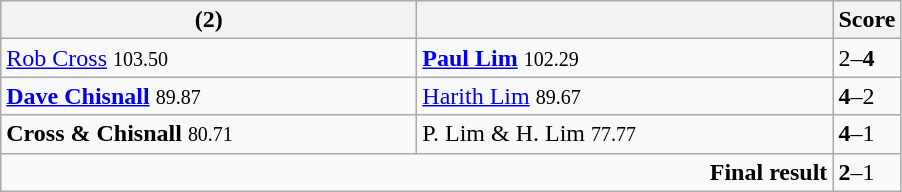<table class="wikitable">
<tr>
<th width=270><strong></strong> (2)</th>
<th width=270></th>
<th>Score</th>
</tr>
<tr>
<td><a href='#'>Rob Cross</a> <small><span>103.50</span></small></td>
<td><strong><a href='#'>Paul Lim</a></strong> <small><span>102.29</span></small></td>
<td>2–<strong>4</strong></td>
</tr>
<tr>
<td><strong><a href='#'>Dave Chisnall</a></strong> <small><span>89.87</span></small></td>
<td><a href='#'>Harith Lim</a> <small><span>89.67</span></small></td>
<td><strong>4</strong>–2</td>
</tr>
<tr>
<td><strong>Cross & Chisnall</strong> <small><span>80.71</span></small></td>
<td>P. Lim & H. Lim <small><span>77.77</span></small></td>
<td><strong>4</strong>–1</td>
</tr>
<tr>
<td colspan="2" align="right"><strong>Final result</strong></td>
<td><strong>2</strong>–1</td>
</tr>
</table>
